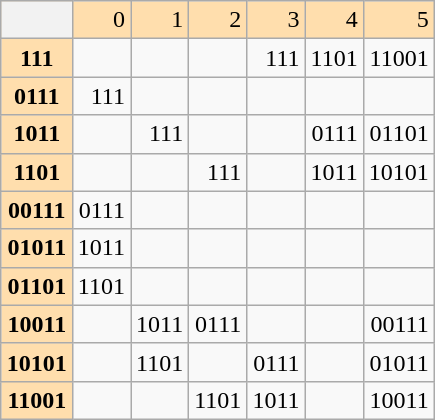<table class="wikitable" style="text-align:right; border:1px solid black; border-collapse:collapse; margin: auto auto auto 1em; float:right;" border="1">
<tr style="background:#ffdead;">
<th></th>
<td>0</td>
<td>1</td>
<td>2</td>
<td>3</td>
<td>4</td>
<td>5</td>
</tr>
<tr>
<th style="background:#ffdead;">111</th>
<td></td>
<td></td>
<td> </td>
<td>111</td>
<td>1101</td>
<td>11001</td>
</tr>
<tr>
<th style="background:#ffdead;">0111</th>
<td>111</td>
<td></td>
<td></td>
<td></td>
<td></td>
<td></td>
</tr>
<tr>
<th style="background:#ffdead;">1011</th>
<td></td>
<td>111</td>
<td></td>
<td></td>
<td>0111</td>
<td>01101</td>
</tr>
<tr>
<th style="background:#ffdead;">1101</th>
<td></td>
<td></td>
<td>111</td>
<td></td>
<td>1011</td>
<td>10101</td>
</tr>
<tr>
<th style="background:#ffdead;">00111</th>
<td>0111</td>
<td></td>
<td></td>
<td></td>
<td></td>
<td></td>
</tr>
<tr>
<th style="background:#ffdead;">01011</th>
<td>1011</td>
<td></td>
<td></td>
<td></td>
<td></td>
<td></td>
</tr>
<tr>
<th style="background:#ffdead;">01101</th>
<td>1101</td>
<td></td>
<td></td>
<td></td>
<td></td>
<td></td>
</tr>
<tr>
<th style="background:#ffdead;">10011</th>
<td></td>
<td>1011</td>
<td>0111</td>
<td></td>
<td></td>
<td>00111</td>
</tr>
<tr>
<th style="background:#ffdead;">10101</th>
<td></td>
<td>1101</td>
<td></td>
<td>0111</td>
<td></td>
<td>01011</td>
</tr>
<tr>
<th style="background:#ffdead;">11001</th>
<td></td>
<td></td>
<td>1101</td>
<td>1011</td>
<td></td>
<td>10011</td>
</tr>
</table>
